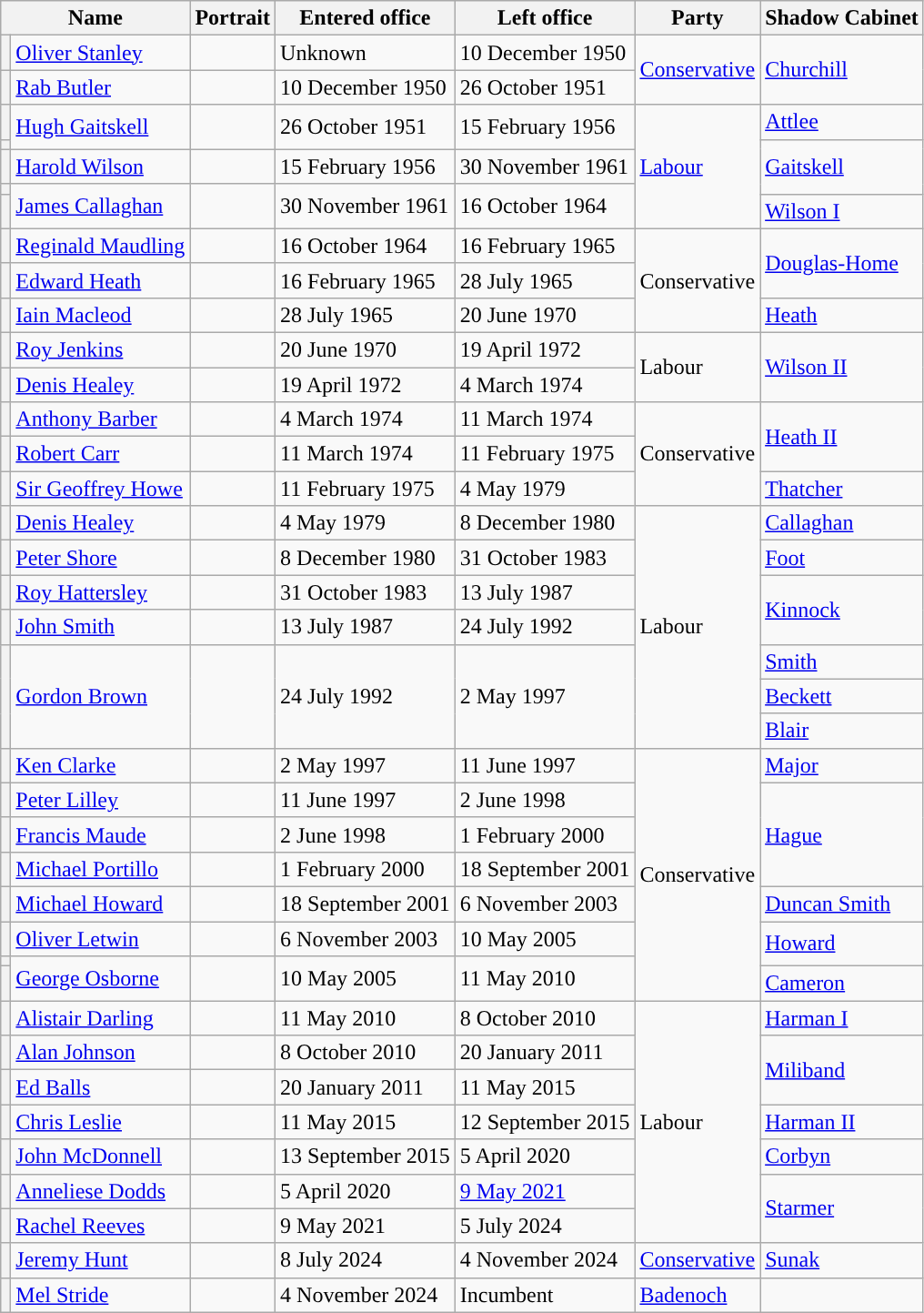<table class="wikitable">
<tr>
<th colspan=2>Name</th>
<th width=50>Portrait</th>
<th>Entered office</th>
<th>Left office</th>
<th>Party</th>
<th>Shadow Cabinet</th>
</tr>
<tr>
<th style="background-color: "></th>
<td><a href='#'>Oliver Stanley</a></td>
<td></td>
<td>Unknown</td>
<td>10 December 1950</td>
<td rowspan="2" ><a href='#'>Conservative</a></td>
<td rowspan="2" ><a href='#'>Churchill</a></td>
</tr>
<tr>
<th style="background-color: "></th>
<td><a href='#'>Rab Butler</a></td>
<td></td>
<td>10 December 1950</td>
<td>26 October 1951</td>
</tr>
<tr>
<th style="background-color: "></th>
<td rowspan="2"><a href='#'>Hugh Gaitskell</a></td>
<td rowspan="2"></td>
<td rowspan="2">26 October 1951</td>
<td rowspan="2">15 February 1956</td>
<td rowspan="5" ><a href='#'>Labour</a></td>
<td><a href='#'>Attlee</a></td>
</tr>
<tr>
<th style="background-color: "></th>
<td rowspan="3" ><a href='#'>Gaitskell</a></td>
</tr>
<tr>
<th style="background-color: "></th>
<td><a href='#'>Harold Wilson</a></td>
<td></td>
<td>15 February 1956</td>
<td>30 November 1961</td>
</tr>
<tr>
<th style="background-color: "></th>
<td rowspan="2"><a href='#'>James Callaghan</a></td>
<td rowspan="2"></td>
<td rowspan="2">30 November 1961</td>
<td rowspan="2">16 October 1964</td>
</tr>
<tr>
<th style="background-color: "></th>
<td><a href='#'>Wilson I</a></td>
</tr>
<tr>
<th style="background-color: "></th>
<td><a href='#'>Reginald Maudling</a></td>
<td></td>
<td>16 October 1964</td>
<td>16 February 1965</td>
<td rowspan="3" >Conservative</td>
<td rowspan="2" ><a href='#'>Douglas-Home</a></td>
</tr>
<tr>
<th style="background-color: "></th>
<td><a href='#'>Edward Heath</a></td>
<td></td>
<td>16 February 1965</td>
<td>28 July 1965</td>
</tr>
<tr>
<th style="background-color: "></th>
<td><a href='#'>Iain Macleod</a></td>
<td></td>
<td>28 July 1965</td>
<td>20 June 1970</td>
<td><a href='#'>Heath</a></td>
</tr>
<tr>
<th style="background-color: "></th>
<td><a href='#'>Roy Jenkins</a></td>
<td></td>
<td>20 June 1970</td>
<td>19 April 1972</td>
<td rowspan="2" >Labour</td>
<td rowspan="2" ><a href='#'>Wilson II</a></td>
</tr>
<tr>
<th style="background-color: "></th>
<td><a href='#'>Denis Healey</a></td>
<td></td>
<td>19 April 1972</td>
<td>4 March 1974</td>
</tr>
<tr>
<th style="background-color: "></th>
<td><a href='#'>Anthony Barber</a></td>
<td></td>
<td>4 March 1974</td>
<td>11 March 1974</td>
<td rowspan="3" >Conservative</td>
<td rowspan="2" ><a href='#'>Heath II</a></td>
</tr>
<tr>
<th style="background-color: "></th>
<td><a href='#'>Robert Carr</a></td>
<td></td>
<td>11 March 1974</td>
<td>11 February 1975</td>
</tr>
<tr>
<th style="background-color: "></th>
<td><a href='#'>Sir Geoffrey Howe</a></td>
<td></td>
<td>11 February 1975</td>
<td>4 May 1979</td>
<td><a href='#'>Thatcher</a></td>
</tr>
<tr>
<th style="background-color: "></th>
<td><a href='#'>Denis Healey</a></td>
<td></td>
<td>4 May 1979</td>
<td>8 December 1980</td>
<td rowspan="7" >Labour</td>
<td><a href='#'>Callaghan</a></td>
</tr>
<tr>
<th style="background-color: "></th>
<td><a href='#'>Peter Shore</a></td>
<td></td>
<td>8 December 1980</td>
<td>31 October 1983</td>
<td><a href='#'>Foot</a></td>
</tr>
<tr>
<th style="background-color: "></th>
<td><a href='#'>Roy Hattersley</a></td>
<td></td>
<td>31 October 1983</td>
<td>13 July 1987</td>
<td rowspan="2" ><a href='#'>Kinnock</a></td>
</tr>
<tr>
<th style="background-color: "></th>
<td><a href='#'>John Smith</a></td>
<td></td>
<td>13 July 1987</td>
<td>24 July 1992</td>
</tr>
<tr>
<th rowspan=3 style="background-color: "></th>
<td rowspan=3><a href='#'>Gordon Brown</a></td>
<td rowspan=3></td>
<td rowspan=3>24 July 1992</td>
<td rowspan=3>2 May 1997</td>
<td><a href='#'>Smith</a></td>
</tr>
<tr>
<td><a href='#'>Beckett</a></td>
</tr>
<tr>
<td><a href='#'>Blair</a></td>
</tr>
<tr>
<th style="background-color: "></th>
<td><a href='#'>Ken Clarke</a></td>
<td></td>
<td>2 May 1997</td>
<td>11 June 1997</td>
<td rowspan="8" >Conservative</td>
<td><a href='#'>Major</a></td>
</tr>
<tr>
<th style="background-color: "></th>
<td><a href='#'>Peter Lilley</a></td>
<td></td>
<td>11 June 1997</td>
<td>2 June 1998</td>
<td rowspan="3" ><a href='#'>Hague</a></td>
</tr>
<tr>
<th style="background-color: "></th>
<td><a href='#'>Francis Maude</a></td>
<td></td>
<td>2 June 1998</td>
<td>1 February 2000</td>
</tr>
<tr>
<th style="background-color: "></th>
<td><a href='#'>Michael Portillo</a></td>
<td></td>
<td>1 February 2000</td>
<td nowrap>18 September 2001</td>
</tr>
<tr>
<th style="background-color: "></th>
<td><a href='#'>Michael Howard</a></td>
<td></td>
<td nowrap>18 September 2001</td>
<td>6 November 2003</td>
<td><a href='#'>Duncan Smith</a></td>
</tr>
<tr>
<th style="background-color: "></th>
<td><a href='#'>Oliver Letwin</a></td>
<td></td>
<td>6 November 2003</td>
<td>10 May 2005</td>
<td rowspan="2" ><a href='#'>Howard</a></td>
</tr>
<tr>
<th style="background-color: "></th>
<td rowspan="2"><a href='#'>George Osborne</a></td>
<td rowspan="2"></td>
<td rowspan="2">10 May 2005</td>
<td rowspan="2">11 May 2010</td>
</tr>
<tr>
<th style="background-color: "></th>
<td><a href='#'>Cameron</a></td>
</tr>
<tr>
<th style="background-color: "></th>
<td><a href='#'>Alistair Darling</a></td>
<td></td>
<td>11 May 2010</td>
<td>8 October 2010</td>
<td rowspan="7" >Labour</td>
<td><a href='#'>Harman I</a></td>
</tr>
<tr>
<th style="background-color: "></th>
<td><a href='#'>Alan Johnson</a></td>
<td></td>
<td>8 October 2010</td>
<td>20 January 2011</td>
<td rowspan="2" ><a href='#'>Miliband</a></td>
</tr>
<tr>
<th style="background-color: "></th>
<td><a href='#'>Ed Balls</a></td>
<td></td>
<td>20 January 2011</td>
<td>11 May 2015</td>
</tr>
<tr>
<th style="background-color: "></th>
<td><a href='#'>Chris Leslie</a></td>
<td></td>
<td>11 May 2015</td>
<td>12 September 2015</td>
<td><a href='#'>Harman II</a></td>
</tr>
<tr>
<th style="background-color: "></th>
<td><a href='#'>John McDonnell</a></td>
<td></td>
<td>13 September 2015</td>
<td>5 April 2020</td>
<td><a href='#'>Corbyn</a></td>
</tr>
<tr>
<th style="background-color: "></th>
<td><a href='#'>Anneliese Dodds</a></td>
<td></td>
<td>5 April 2020</td>
<td><a href='#'>9 May 2021</a></td>
<td rowspan="2" ><a href='#'>Starmer</a></td>
</tr>
<tr>
<th style="background-color: "></th>
<td><a href='#'>Rachel Reeves</a></td>
<td></td>
<td>9 May 2021</td>
<td>5 July 2024</td>
</tr>
<tr>
<th style="background-color: "></th>
<td><a href='#'>Jeremy Hunt</a></td>
<td></td>
<td>8 July 2024</td>
<td>4 November 2024</td>
<td><a href='#'>Conservative</a></td>
<td><a href='#'>Sunak</a></td>
</tr>
<tr>
<th style="background-color: "></th>
<td><a href='#'>Mel Stride</a></td>
<td></td>
<td>4 November 2024</td>
<td>Incumbent</td>
<td><a href='#'>Badenoch</a></td>
</tr>
</table>
